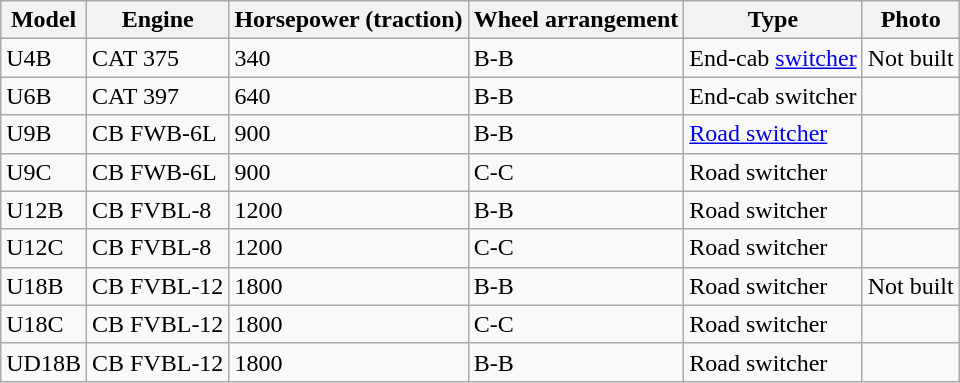<table class="wikitable">
<tr>
<th>Model</th>
<th>Engine</th>
<th>Horsepower (traction)</th>
<th>Wheel arrangement</th>
<th>Type</th>
<th>Photo</th>
</tr>
<tr>
<td>U4B</td>
<td>CAT 375</td>
<td>340</td>
<td>B-B</td>
<td>End-cab <a href='#'>switcher</a></td>
<td>Not built</td>
</tr>
<tr>
<td>U6B</td>
<td>CAT 397</td>
<td>640</td>
<td>B-B</td>
<td>End-cab switcher</td>
<td></td>
</tr>
<tr>
<td>U9B<br></td>
<td>CB FWB-6L</td>
<td>900</td>
<td>B-B</td>
<td><a href='#'>Road switcher</a></td>
<td></td>
</tr>
<tr>
<td>U9C<br></td>
<td>CB FWB-6L</td>
<td>900</td>
<td>C-C</td>
<td>Road switcher</td>
<td></td>
</tr>
<tr>
<td>U12B</td>
<td>CB FVBL-8</td>
<td>1200</td>
<td>B-B</td>
<td>Road switcher</td>
<td></td>
</tr>
<tr>
<td>U12C</td>
<td>CB FVBL-8</td>
<td>1200</td>
<td>C-C</td>
<td>Road switcher</td>
<td></td>
</tr>
<tr>
<td>U18B</td>
<td>CB FVBL-12</td>
<td>1800</td>
<td>B-B</td>
<td>Road switcher</td>
<td>Not built</td>
</tr>
<tr>
<td>U18C</td>
<td>CB FVBL-12</td>
<td>1800</td>
<td>C-C</td>
<td>Road switcher</td>
<td></td>
</tr>
<tr>
<td>UD18B</td>
<td>CB FVBL-12</td>
<td>1800</td>
<td>B-B</td>
<td>Road switcher</td>
<td></td>
</tr>
</table>
